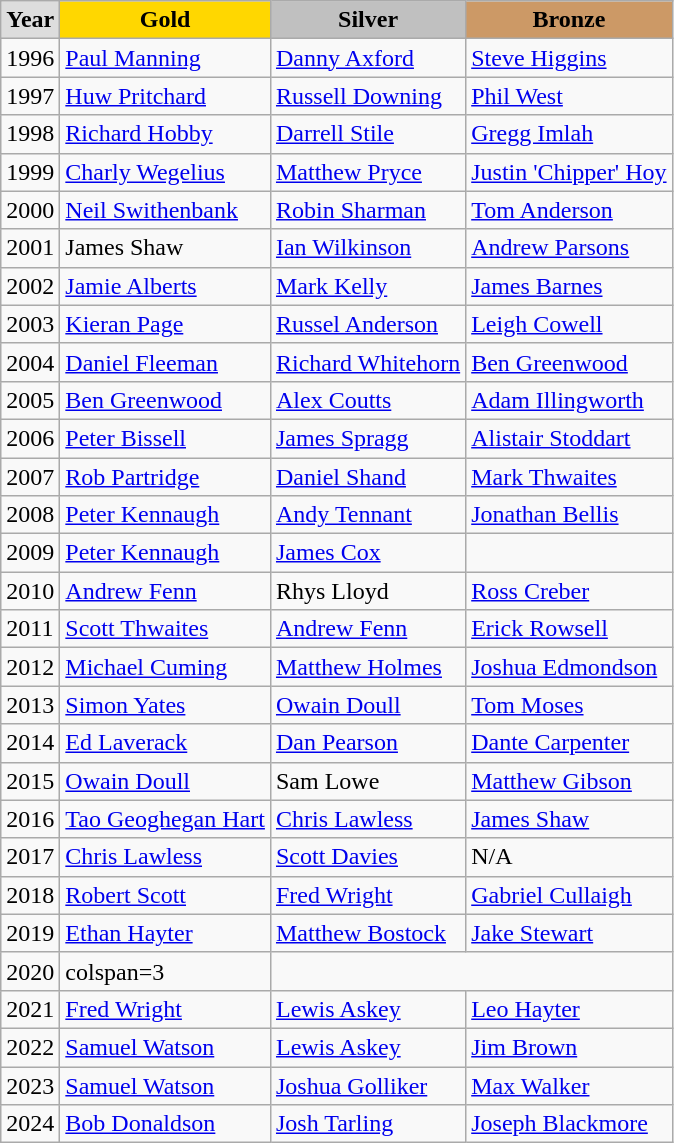<table class="wikitable" style="text-align:left;">
<tr style="text-align:center; font-weight:bold;">
<td style="background:#ddd; ">Year</td>
<td style="background:gold; ">Gold</td>
<td style="background:silver; ">Silver</td>
<td style="background:#c96; ">Bronze</td>
</tr>
<tr>
<td>1996</td>
<td><a href='#'>Paul Manning</a></td>
<td><a href='#'>Danny Axford</a></td>
<td><a href='#'>Steve Higgins</a></td>
</tr>
<tr>
<td>1997</td>
<td><a href='#'>Huw Pritchard</a></td>
<td><a href='#'>Russell Downing</a></td>
<td><a href='#'>Phil West</a></td>
</tr>
<tr>
<td>1998</td>
<td><a href='#'>Richard Hobby</a></td>
<td><a href='#'>Darrell Stile</a></td>
<td><a href='#'>Gregg Imlah</a></td>
</tr>
<tr>
<td>1999</td>
<td><a href='#'>Charly Wegelius</a></td>
<td><a href='#'>Matthew Pryce</a></td>
<td><a href='#'>Justin 'Chipper' Hoy</a></td>
</tr>
<tr>
<td>2000</td>
<td><a href='#'>Neil Swithenbank</a></td>
<td><a href='#'>Robin Sharman</a></td>
<td><a href='#'>Tom Anderson</a></td>
</tr>
<tr>
<td>2001</td>
<td>James Shaw</td>
<td><a href='#'>Ian Wilkinson</a></td>
<td><a href='#'>Andrew Parsons</a></td>
</tr>
<tr>
<td>2002</td>
<td><a href='#'>Jamie Alberts</a></td>
<td><a href='#'>Mark Kelly</a></td>
<td><a href='#'>James Barnes</a></td>
</tr>
<tr>
<td>2003</td>
<td><a href='#'>Kieran Page</a></td>
<td><a href='#'>Russel Anderson</a></td>
<td><a href='#'>Leigh Cowell</a></td>
</tr>
<tr>
<td>2004</td>
<td><a href='#'>Daniel Fleeman</a></td>
<td><a href='#'>Richard Whitehorn</a></td>
<td><a href='#'>Ben Greenwood</a></td>
</tr>
<tr>
<td>2005</td>
<td><a href='#'>Ben Greenwood</a></td>
<td><a href='#'>Alex Coutts</a></td>
<td><a href='#'>Adam Illingworth</a></td>
</tr>
<tr>
<td>2006</td>
<td><a href='#'>Peter Bissell</a></td>
<td><a href='#'>James Spragg</a></td>
<td><a href='#'>Alistair Stoddart</a></td>
</tr>
<tr>
<td>2007</td>
<td><a href='#'>Rob Partridge</a></td>
<td><a href='#'>Daniel Shand</a></td>
<td><a href='#'>Mark Thwaites</a></td>
</tr>
<tr>
<td>2008</td>
<td><a href='#'>Peter Kennaugh</a></td>
<td><a href='#'>Andy Tennant</a></td>
<td><a href='#'>Jonathan Bellis</a></td>
</tr>
<tr>
<td>2009</td>
<td><a href='#'>Peter Kennaugh</a></td>
<td><a href='#'>James Cox</a></td>
<td></td>
</tr>
<tr>
<td>2010</td>
<td><a href='#'>Andrew Fenn</a></td>
<td>Rhys Lloyd</td>
<td><a href='#'>Ross Creber</a></td>
</tr>
<tr>
<td>2011</td>
<td><a href='#'>Scott Thwaites</a></td>
<td><a href='#'>Andrew Fenn</a></td>
<td><a href='#'>Erick Rowsell</a></td>
</tr>
<tr>
<td>2012</td>
<td><a href='#'>Michael Cuming</a></td>
<td><a href='#'>Matthew Holmes</a></td>
<td><a href='#'>Joshua Edmondson</a></td>
</tr>
<tr>
<td>2013</td>
<td><a href='#'>Simon Yates</a></td>
<td><a href='#'>Owain Doull</a></td>
<td><a href='#'>Tom Moses</a></td>
</tr>
<tr>
<td>2014</td>
<td><a href='#'>Ed Laverack</a></td>
<td><a href='#'>Dan Pearson</a></td>
<td><a href='#'>Dante Carpenter</a></td>
</tr>
<tr>
<td>2015</td>
<td><a href='#'>Owain Doull</a></td>
<td>Sam Lowe</td>
<td><a href='#'>Matthew Gibson</a></td>
</tr>
<tr>
<td>2016</td>
<td><a href='#'>Tao Geoghegan Hart</a></td>
<td><a href='#'>Chris Lawless</a></td>
<td><a href='#'>James Shaw</a></td>
</tr>
<tr>
<td>2017</td>
<td><a href='#'>Chris Lawless</a></td>
<td><a href='#'>Scott Davies</a></td>
<td>N/A</td>
</tr>
<tr>
<td>2018</td>
<td><a href='#'>Robert Scott</a></td>
<td><a href='#'>Fred Wright</a></td>
<td><a href='#'>Gabriel Cullaigh</a></td>
</tr>
<tr>
<td>2019</td>
<td><a href='#'>Ethan Hayter</a></td>
<td><a href='#'>Matthew Bostock</a></td>
<td><a href='#'>Jake Stewart</a></td>
</tr>
<tr>
<td>2020</td>
<td>colspan=3 </td>
</tr>
<tr>
<td>2021</td>
<td><a href='#'>Fred Wright</a></td>
<td><a href='#'>Lewis Askey</a></td>
<td><a href='#'>Leo Hayter</a></td>
</tr>
<tr>
<td>2022</td>
<td><a href='#'>Samuel Watson</a></td>
<td><a href='#'>Lewis Askey</a></td>
<td><a href='#'>Jim Brown</a></td>
</tr>
<tr>
<td>2023</td>
<td><a href='#'>Samuel Watson</a></td>
<td><a href='#'>Joshua  Golliker</a></td>
<td><a href='#'>Max Walker</a></td>
</tr>
<tr>
<td>2024</td>
<td><a href='#'>Bob Donaldson</a></td>
<td><a href='#'>Josh Tarling</a></td>
<td><a href='#'>Joseph Blackmore</a></td>
</tr>
</table>
